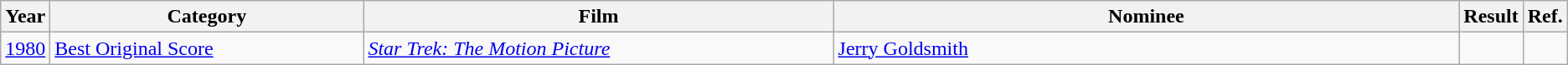<table class="wikitable">
<tr>
<th style="width: 1%;">Year</th>
<th style="width: 20%;">Category</th>
<th style="width: 30%;">Film</th>
<th>Nominee</th>
<th style="width: 4%;">Result</th>
<th style="width: 1%;">Ref.</th>
</tr>
<tr>
<td><a href='#'>1980</a></td>
<td><a href='#'>Best Original Score</a></td>
<td><em><a href='#'>Star Trek: The Motion Picture</a></em></td>
<td><a href='#'>Jerry Goldsmith</a></td>
<td></td>
<td></td>
</tr>
</table>
